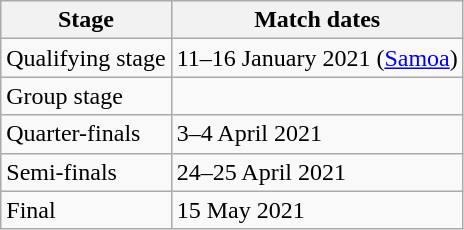<table class="wikitable mw-collapsible mw-collapsed">
<tr>
<th>Stage</th>
<th>Match dates</th>
</tr>
<tr>
<td>Qualifying stage</td>
<td>11–16 January 2021 (<a href='#'>Samoa</a>)</td>
</tr>
<tr>
<td>Group stage</td>
<td></td>
</tr>
<tr>
<td>Quarter-finals</td>
<td>3–4 April 2021</td>
</tr>
<tr>
<td>Semi-finals</td>
<td>24–25 April 2021</td>
</tr>
<tr>
<td>Final</td>
<td>15 May 2021</td>
</tr>
</table>
